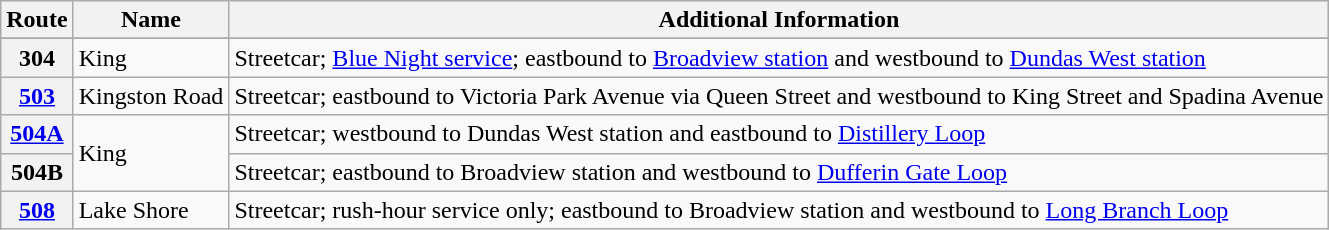<table class="wikitable plainrowheaders">
<tr>
<th>Route</th>
<th>Name</th>
<th>Additional Information</th>
</tr>
<tr>
</tr>
<tr>
<th scope="row">304</th>
<td>King</td>
<td>Streetcar; <a href='#'>Blue Night service</a>; eastbound to <a href='#'>Broadview station</a> and westbound to <a href='#'>Dundas West station</a></td>
</tr>
<tr>
<th scope="row"><a href='#'>503</a></th>
<td>Kingston Road</td>
<td>Streetcar; eastbound to Victoria Park Avenue via Queen Street and westbound to King Street and Spadina Avenue</td>
</tr>
<tr>
<th scope="row"><a href='#'>504A</a></th>
<td rowspan="2">King</td>
<td>Streetcar; westbound to Dundas West station and eastbound to <a href='#'>Distillery Loop</a></td>
</tr>
<tr>
<th scope="row">504B</th>
<td>Streetcar; eastbound to Broadview station and westbound to <a href='#'>Dufferin Gate Loop</a></td>
</tr>
<tr>
<th scope="row"><a href='#'>508</a></th>
<td>Lake Shore</td>
<td>Streetcar; rush-hour service only; eastbound to Broadview station and westbound to <a href='#'>Long Branch Loop</a></td>
</tr>
</table>
